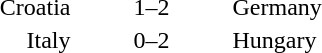<table style="text-align:center">
<tr>
<th width=200></th>
<th width=100></th>
<th width=200></th>
</tr>
<tr>
<td align=right>Croatia</td>
<td>1–2</td>
<td align=left>Germany</td>
</tr>
<tr>
<td align=right>Italy</td>
<td>0–2</td>
<td align=left>Hungary</td>
</tr>
<tr>
</tr>
</table>
